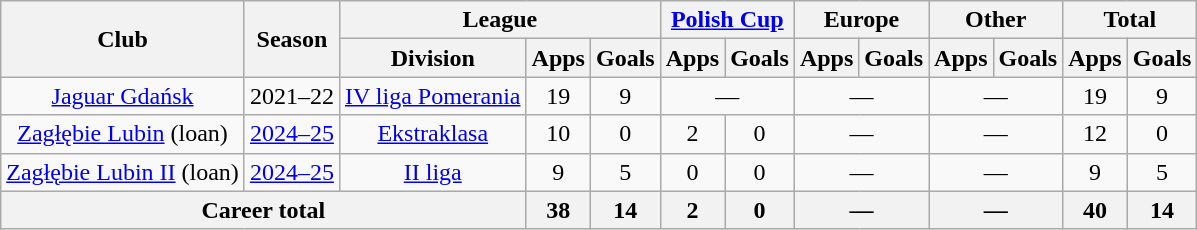<table class="wikitable" style="text-align: center;">
<tr>
<th rowspan="2">Club</th>
<th rowspan="2">Season</th>
<th colspan="3">League</th>
<th colspan="2"><a href='#'>Polish Cup</a></th>
<th colspan="2">Europe</th>
<th colspan="2">Other</th>
<th colspan="2">Total</th>
</tr>
<tr>
<th>Division</th>
<th>Apps</th>
<th>Goals</th>
<th>Apps</th>
<th>Goals</th>
<th>Apps</th>
<th>Goals</th>
<th>Apps</th>
<th>Goals</th>
<th>Apps</th>
<th>Goals</th>
</tr>
<tr>
<td><a href='#'>Jaguar Gdańsk</a></td>
<td>2021–22</td>
<td><a href='#'>IV liga Pomerania</a></td>
<td>19</td>
<td>9</td>
<td colspan="2">—</td>
<td colspan="2">—</td>
<td colspan="2">—</td>
<td>19</td>
<td>9</td>
</tr>
<tr>
<td><a href='#'>Zagłębie Lubin</a> (loan)</td>
<td><a href='#'>2024–25</a></td>
<td><a href='#'>Ekstraklasa</a></td>
<td>10</td>
<td>0</td>
<td>2</td>
<td>0</td>
<td colspan="2">—</td>
<td colspan="2">—</td>
<td>12</td>
<td>0</td>
</tr>
<tr>
<td><a href='#'>Zagłębie Lubin II</a> (loan)</td>
<td><a href='#'>2024–25</a></td>
<td><a href='#'>II liga</a></td>
<td>9</td>
<td>5</td>
<td>0</td>
<td>0</td>
<td colspan="2">—</td>
<td colspan="2">—</td>
<td>9</td>
<td>5</td>
</tr>
<tr>
<th colspan="3">Career total</th>
<th>38</th>
<th>14</th>
<th>2</th>
<th>0</th>
<th colspan="2">—</th>
<th colspan="2">—</th>
<th>40</th>
<th>14</th>
</tr>
</table>
